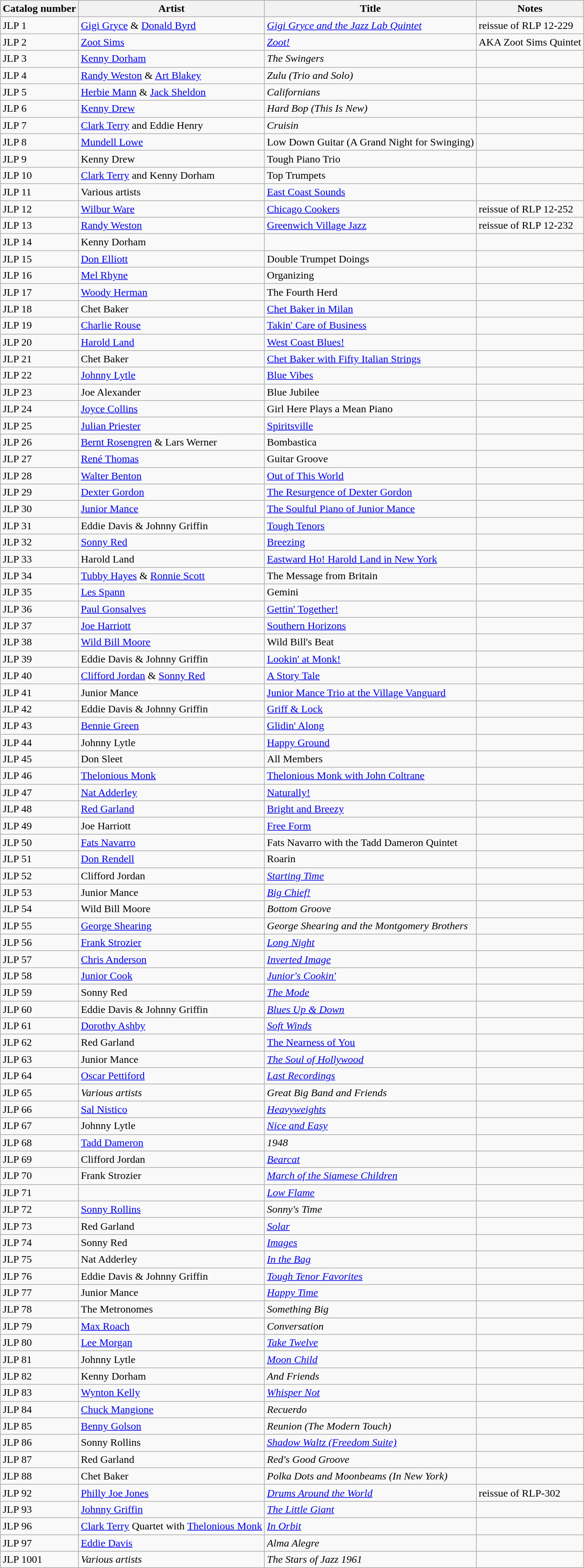<table class="wikitable sortable">
<tr>
<th>Catalog number</th>
<th>Artist</th>
<th>Title</th>
<th>Notes</th>
</tr>
<tr>
<td>JLP 1</td>
<td><a href='#'>Gigi Gryce</a> & <a href='#'>Donald Byrd</a></td>
<td><em><a href='#'>Gigi Gryce and the Jazz Lab Quintet</a></em></td>
<td>reissue of RLP 12-229</td>
</tr>
<tr>
<td>JLP 2</td>
<td><a href='#'>Zoot Sims</a></td>
<td><em><a href='#'>Zoot!</a></em></td>
<td>AKA Zoot Sims Quintet</td>
</tr>
<tr>
<td>JLP 3</td>
<td><a href='#'>Kenny Dorham</a></td>
<td><em>The Swingers</em></td>
<td></td>
</tr>
<tr>
<td>JLP 4</td>
<td><a href='#'>Randy Weston</a> & <a href='#'>Art Blakey</a></td>
<td><em>Zulu (Trio and Solo)</em></td>
<td></td>
</tr>
<tr>
<td>JLP 5</td>
<td><a href='#'>Herbie Mann</a> & <a href='#'>Jack Sheldon</a></td>
<td><em>Californians</em></td>
<td></td>
</tr>
<tr>
<td>JLP 6</td>
<td><a href='#'>Kenny Drew</a></td>
<td><em>Hard Bop (This Is New)</em></td>
<td></td>
</tr>
<tr>
<td>JLP 7</td>
<td><a href='#'>Clark Terry</a> and Eddie Henry</td>
<td><em>Cruisin<strong></td>
<td></td>
</tr>
<tr>
<td>JLP 8</td>
<td><a href='#'>Mundell Lowe</a></td>
<td></em>Low Down Guitar (A Grand Night for Swinging)<em></td>
<td></td>
</tr>
<tr>
<td>JLP 9</td>
<td>Kenny Drew</td>
<td></em>Tough Piano Trio<em></td>
<td></td>
</tr>
<tr>
<td>JLP 10</td>
<td><a href='#'>Clark Terry</a> and Kenny Dorham</td>
<td></em>Top Trumpets<em></td>
<td></td>
</tr>
<tr>
<td>JLP 11</td>
<td></em>Various artists<em></td>
<td></em><a href='#'>East Coast Sounds</a><em></td>
<td></td>
</tr>
<tr>
<td>JLP 12</td>
<td><a href='#'>Wilbur Ware</a></td>
<td></em><a href='#'>Chicago Cookers</a><em></td>
<td>reissue of RLP 12-252</td>
</tr>
<tr>
<td>JLP 13</td>
<td><a href='#'>Randy Weston</a></td>
<td></em><a href='#'>Greenwich Village Jazz</a><em></td>
<td>reissue of RLP 12-232</td>
</tr>
<tr>
<td>JLP 14</td>
<td>Kenny Dorham</td>
<td></td>
<td></td>
</tr>
<tr>
<td>JLP 15</td>
<td><a href='#'>Don Elliott</a></td>
<td></em>Double Trumpet Doings<em></td>
<td></td>
</tr>
<tr>
<td>JLP 16</td>
<td><a href='#'>Mel Rhyne</a></td>
<td></em>Organizing<em></td>
<td></td>
</tr>
<tr>
<td>JLP 17</td>
<td><a href='#'>Woody Herman</a></td>
<td></em>The Fourth Herd<em></td>
<td></td>
</tr>
<tr>
<td>JLP 18</td>
<td>Chet Baker</td>
<td></em><a href='#'>Chet Baker in Milan</a><em></td>
<td></td>
</tr>
<tr>
<td>JLP 19</td>
<td><a href='#'>Charlie Rouse</a></td>
<td></em><a href='#'>Takin' Care of Business</a><em></td>
<td></td>
</tr>
<tr>
<td>JLP 20</td>
<td><a href='#'>Harold Land</a></td>
<td></em><a href='#'>West Coast Blues!</a><em></td>
<td></td>
</tr>
<tr>
<td>JLP 21</td>
<td>Chet Baker</td>
<td></em><a href='#'>Chet Baker with Fifty Italian Strings</a><em></td>
<td></td>
</tr>
<tr>
<td>JLP 22</td>
<td><a href='#'>Johnny Lytle</a></td>
<td></em><a href='#'>Blue Vibes</a><em></td>
<td></td>
</tr>
<tr>
<td>JLP 23</td>
<td>Joe Alexander</td>
<td></em>Blue Jubilee<em></td>
<td></td>
</tr>
<tr>
<td>JLP 24</td>
<td><a href='#'>Joyce Collins</a></td>
<td></em>Girl Here Plays a Mean Piano<em></td>
<td></td>
</tr>
<tr>
<td>JLP 25</td>
<td><a href='#'>Julian Priester</a></td>
<td></em><a href='#'>Spiritsville</a><em></td>
<td></td>
</tr>
<tr>
<td>JLP 26</td>
<td><a href='#'>Bernt Rosengren</a> & Lars Werner</td>
<td></em>Bombastica<em></td>
<td></td>
</tr>
<tr>
<td>JLP 27</td>
<td><a href='#'>René Thomas</a></td>
<td></em>Guitar Groove<em></td>
<td></td>
</tr>
<tr>
<td>JLP 28</td>
<td><a href='#'>Walter Benton</a></td>
<td></em><a href='#'>Out of This World</a><em></td>
<td></td>
</tr>
<tr>
<td>JLP 29</td>
<td><a href='#'>Dexter Gordon</a></td>
<td></em><a href='#'>The Resurgence of Dexter Gordon</a><em></td>
<td></td>
</tr>
<tr>
<td>JLP 30</td>
<td><a href='#'>Junior Mance</a></td>
<td></em><a href='#'>The Soulful Piano of Junior Mance</a><em></td>
<td></td>
</tr>
<tr>
<td>JLP 31</td>
<td>Eddie Davis & Johnny Griffin</td>
<td></em><a href='#'>Tough Tenors</a><em></td>
<td></td>
</tr>
<tr>
<td>JLP 32</td>
<td><a href='#'>Sonny Red</a></td>
<td></em><a href='#'>Breezing</a><em></td>
<td></td>
</tr>
<tr>
<td>JLP 33</td>
<td>Harold Land</td>
<td></em><a href='#'>Eastward Ho! Harold Land in New York</a><em></td>
<td></td>
</tr>
<tr>
<td>JLP 34</td>
<td><a href='#'>Tubby Hayes</a> & <a href='#'>Ronnie Scott</a></td>
<td></em>The Message from Britain<em></td>
<td></td>
</tr>
<tr>
<td>JLP 35</td>
<td><a href='#'>Les Spann</a></td>
<td></em>Gemini<em></td>
<td></td>
</tr>
<tr>
<td>JLP 36</td>
<td><a href='#'>Paul Gonsalves</a></td>
<td></em><a href='#'>Gettin' Together!</a><em></td>
<td></td>
</tr>
<tr>
<td>JLP 37</td>
<td><a href='#'>Joe Harriott</a></td>
<td></em><a href='#'>Southern Horizons</a><em></td>
<td></td>
</tr>
<tr>
<td>JLP 38</td>
<td><a href='#'>Wild Bill Moore</a></td>
<td></em>Wild Bill's Beat<em></td>
<td></td>
</tr>
<tr>
<td>JLP 39</td>
<td>Eddie Davis & Johnny Griffin</td>
<td></em><a href='#'>Lookin' at Monk!</a><em></td>
<td></td>
</tr>
<tr>
<td>JLP 40</td>
<td><a href='#'>Clifford Jordan</a> & <a href='#'>Sonny Red</a></td>
<td></em><a href='#'>A Story Tale</a><em></td>
<td></td>
</tr>
<tr>
<td>JLP 41</td>
<td>Junior Mance</td>
<td></em><a href='#'>Junior Mance Trio at the Village Vanguard</a><em></td>
<td></td>
</tr>
<tr>
<td>JLP 42</td>
<td>Eddie Davis & Johnny Griffin</td>
<td></em><a href='#'>Griff & Lock</a><em></td>
<td></td>
</tr>
<tr>
<td>JLP 43</td>
<td><a href='#'>Bennie Green</a></td>
<td></em><a href='#'>Glidin' Along</a><em></td>
<td></td>
</tr>
<tr>
<td>JLP 44</td>
<td>Johnny Lytle</td>
<td></em><a href='#'>Happy Ground</a><em></td>
<td></td>
</tr>
<tr>
<td>JLP 45</td>
<td>Don Sleet</td>
<td></em>All Members<em></td>
<td></td>
</tr>
<tr>
<td>JLP 46</td>
<td><a href='#'>Thelonious Monk</a></td>
<td></em><a href='#'>Thelonious Monk with John Coltrane</a><em></td>
<td></td>
</tr>
<tr>
<td>JLP 47</td>
<td><a href='#'>Nat Adderley</a></td>
<td></em><a href='#'>Naturally!</a><em></td>
<td></td>
</tr>
<tr>
<td>JLP 48</td>
<td><a href='#'>Red Garland</a></td>
<td></em><a href='#'>Bright and Breezy</a><em></td>
<td></td>
</tr>
<tr>
<td>JLP 49</td>
<td>Joe Harriott</td>
<td></em><a href='#'>Free Form</a><em></td>
<td></td>
</tr>
<tr>
<td>JLP 50</td>
<td><a href='#'>Fats Navarro</a></td>
<td></em>Fats Navarro with the Tadd Dameron Quintet<em></td>
<td></td>
</tr>
<tr>
<td>JLP 51</td>
<td><a href='#'>Don Rendell</a></td>
<td></em>Roarin</strong></td>
<td></td>
</tr>
<tr>
<td>JLP 52</td>
<td>Clifford Jordan</td>
<td><em><a href='#'>Starting Time</a></em></td>
<td></td>
</tr>
<tr>
<td>JLP 53</td>
<td>Junior Mance</td>
<td><em><a href='#'>Big Chief!</a></em></td>
<td></td>
</tr>
<tr>
<td>JLP 54</td>
<td>Wild Bill Moore</td>
<td><em>Bottom Groove</em></td>
<td></td>
</tr>
<tr>
<td>JLP 55</td>
<td><a href='#'>George Shearing</a></td>
<td><em>George Shearing and the Montgomery Brothers</em></td>
<td></td>
</tr>
<tr>
<td>JLP 56</td>
<td><a href='#'>Frank Strozier</a></td>
<td><em><a href='#'>Long Night</a></em></td>
<td></td>
</tr>
<tr>
<td>JLP 57</td>
<td><a href='#'>Chris Anderson</a></td>
<td><em><a href='#'>Inverted Image</a></em></td>
<td></td>
</tr>
<tr>
<td>JLP 58</td>
<td><a href='#'>Junior Cook</a></td>
<td><em><a href='#'>Junior's Cookin'</a></em></td>
<td></td>
</tr>
<tr>
<td>JLP 59</td>
<td>Sonny Red</td>
<td><em><a href='#'>The Mode</a></em></td>
<td></td>
</tr>
<tr>
<td>JLP 60</td>
<td>Eddie Davis & Johnny Griffin</td>
<td><em><a href='#'>Blues Up & Down</a></em></td>
<td></td>
</tr>
<tr>
<td>JLP 61</td>
<td><a href='#'>Dorothy Ashby</a></td>
<td><em><a href='#'>Soft Winds</a></em></td>
<td></td>
</tr>
<tr>
<td>JLP 62</td>
<td>Red Garland</td>
<td><a href='#'>The Nearness of You</a></td>
<td></td>
</tr>
<tr>
<td>JLP 63</td>
<td>Junior Mance</td>
<td><em><a href='#'>The Soul of Hollywood</a></em></td>
<td></td>
</tr>
<tr>
<td>JLP 64</td>
<td><a href='#'>Oscar Pettiford</a></td>
<td><em><a href='#'>Last Recordings</a></em></td>
<td></td>
</tr>
<tr>
<td>JLP 65</td>
<td><em>Various artists</em></td>
<td><em>Great Big Band and Friends</em></td>
<td></td>
</tr>
<tr>
<td>JLP 66</td>
<td><a href='#'>Sal Nistico</a></td>
<td><em><a href='#'>Heavyweights</a></em></td>
<td></td>
</tr>
<tr>
<td>JLP 67</td>
<td>Johnny Lytle</td>
<td><em><a href='#'>Nice and Easy</a></em></td>
<td></td>
</tr>
<tr>
<td>JLP 68</td>
<td><a href='#'>Tadd Dameron</a></td>
<td><em>1948</em></td>
<td></td>
</tr>
<tr>
<td>JLP 69</td>
<td>Clifford Jordan</td>
<td><em><a href='#'>Bearcat</a></em></td>
<td></td>
</tr>
<tr>
<td>JLP 70</td>
<td>Frank Strozier</td>
<td><em><a href='#'>March of the Siamese Children</a></em></td>
<td></td>
</tr>
<tr>
<td>JLP 71</td>
<td></td>
<td><em><a href='#'>Low Flame</a></em></td>
<td></td>
</tr>
<tr>
<td>JLP 72</td>
<td><a href='#'>Sonny Rollins</a></td>
<td><em>Sonny's Time</em></td>
<td></td>
</tr>
<tr>
<td>JLP 73</td>
<td>Red Garland</td>
<td><em><a href='#'>Solar</a></em></td>
<td></td>
</tr>
<tr>
<td>JLP 74</td>
<td>Sonny Red</td>
<td><em><a href='#'>Images</a></em></td>
<td></td>
</tr>
<tr>
<td>JLP 75</td>
<td>Nat Adderley</td>
<td><em><a href='#'>In the Bag</a></em></td>
<td></td>
</tr>
<tr>
<td>JLP 76</td>
<td>Eddie Davis & Johnny Griffin</td>
<td><em><a href='#'>Tough Tenor Favorites</a></em></td>
<td></td>
</tr>
<tr>
<td>JLP 77</td>
<td>Junior Mance</td>
<td><em><a href='#'>Happy Time</a></em></td>
<td></td>
</tr>
<tr>
<td>JLP 78</td>
<td>The Metronomes</td>
<td><em>Something Big</em></td>
<td></td>
</tr>
<tr>
<td>JLP 79</td>
<td><a href='#'>Max Roach</a></td>
<td><em>Conversation</em></td>
<td></td>
</tr>
<tr>
<td>JLP 80</td>
<td><a href='#'>Lee Morgan</a></td>
<td><em><a href='#'>Take Twelve</a></em></td>
<td></td>
</tr>
<tr>
<td>JLP 81</td>
<td>Johnny Lytle</td>
<td><em><a href='#'>Moon Child</a></em></td>
<td></td>
</tr>
<tr>
<td>JLP 82</td>
<td>Kenny Dorham</td>
<td><em>And Friends</em></td>
<td></td>
</tr>
<tr>
<td>JLP 83</td>
<td><a href='#'>Wynton Kelly</a></td>
<td><em><a href='#'>Whisper Not</a></em></td>
<td></td>
</tr>
<tr>
<td>JLP 84</td>
<td><a href='#'>Chuck Mangione</a></td>
<td><em>Recuerdo</em></td>
<td></td>
</tr>
<tr>
<td>JLP 85</td>
<td><a href='#'>Benny Golson</a></td>
<td><em>Reunion (The Modern Touch)</em></td>
<td></td>
</tr>
<tr>
<td>JLP 86</td>
<td>Sonny Rollins</td>
<td><em><a href='#'>Shadow Waltz (Freedom Suite)</a></em></td>
<td></td>
</tr>
<tr>
<td>JLP 87</td>
<td>Red Garland</td>
<td><em>Red's Good Groove</em></td>
<td></td>
</tr>
<tr>
<td>JLP 88</td>
<td>Chet Baker</td>
<td><em>Polka Dots and Moonbeams (In New York)</em></td>
<td></td>
</tr>
<tr>
<td>JLP 92</td>
<td><a href='#'>Philly Joe Jones</a></td>
<td><em><a href='#'>Drums Around the World</a></em></td>
<td>reissue of RLP-302</td>
</tr>
<tr>
<td>JLP 93</td>
<td><a href='#'>Johnny Griffin</a></td>
<td><em><a href='#'>The Little Giant</a></em></td>
<td></td>
</tr>
<tr>
<td>JLP 96</td>
<td><a href='#'>Clark Terry</a> Quartet with <a href='#'>Thelonious Monk</a></td>
<td><em><a href='#'>In Orbit</a></em></td>
<td></td>
</tr>
<tr>
<td>JLP 97</td>
<td><a href='#'>Eddie Davis</a></td>
<td><em>Alma Alegre</em></td>
<td></td>
</tr>
<tr>
<td>JLP 1001</td>
<td><em>Various artists</em></td>
<td><em>The Stars of Jazz 1961</em></td>
<td></td>
</tr>
</table>
